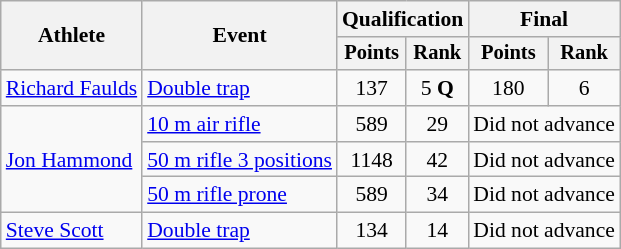<table class="wikitable" style="font-size:90%">
<tr>
<th rowspan="2">Athlete</th>
<th rowspan="2">Event</th>
<th colspan=2>Qualification</th>
<th colspan=2>Final</th>
</tr>
<tr style="font-size:95%">
<th>Points</th>
<th>Rank</th>
<th>Points</th>
<th>Rank</th>
</tr>
<tr align=center>
<td align=left><a href='#'>Richard Faulds</a></td>
<td align=left><a href='#'>Double trap</a></td>
<td>137</td>
<td>5 <strong>Q</strong></td>
<td>180</td>
<td>6</td>
</tr>
<tr align=center>
<td align=left rowspan="3"><a href='#'>Jon Hammond</a></td>
<td align=left><a href='#'>10 m air rifle</a></td>
<td>589</td>
<td>29</td>
<td colspan=2>Did not advance</td>
</tr>
<tr align=center>
<td align=left><a href='#'>50 m rifle 3 positions</a></td>
<td>1148</td>
<td>42</td>
<td colspan=2>Did not advance</td>
</tr>
<tr align=center>
<td align=left><a href='#'>50 m rifle prone</a></td>
<td>589</td>
<td>34</td>
<td colspan=2>Did not advance</td>
</tr>
<tr align=center>
<td align=left><a href='#'>Steve Scott</a></td>
<td align=left><a href='#'>Double trap</a></td>
<td>134</td>
<td>14</td>
<td colspan=2>Did not advance</td>
</tr>
</table>
